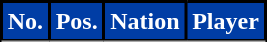<table class="wikitable sortable">
<tr>
<th style="background:#003DA5; color:#FFFFFF; border:2px solid #000000;" scope="col">No.</th>
<th style="background:#003DA5; color:#FFFFFF; border:2px solid #000000;" scope="col">Pos.</th>
<th style="background:#003DA5; color:#FFFFFF; border:2px solid #000000;" scope="col">Nation</th>
<th style="background:#003DA5; color:#FFFFFF; border:2px solid #000000;" scope="col">Player</th>
</tr>
<tr>
</tr>
</table>
